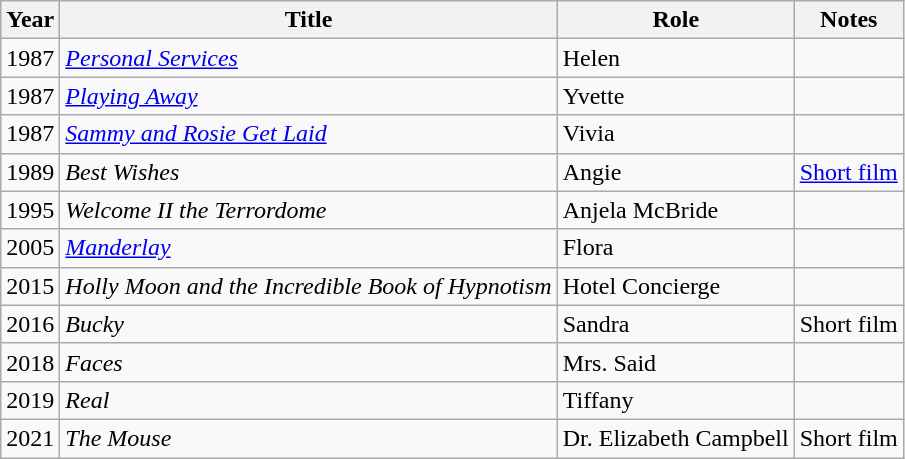<table class="wikitable unsortable">
<tr>
<th>Year</th>
<th>Title</th>
<th>Role</th>
<th>Notes</th>
</tr>
<tr>
<td>1987</td>
<td><em><a href='#'>Personal Services</a></em></td>
<td>Helen</td>
<td></td>
</tr>
<tr>
<td>1987</td>
<td><em><a href='#'>Playing Away</a></em></td>
<td>Yvette</td>
<td></td>
</tr>
<tr>
<td>1987</td>
<td><em><a href='#'>Sammy and Rosie Get Laid</a></em></td>
<td>Vivia</td>
<td></td>
</tr>
<tr>
<td>1989</td>
<td><em>Best Wishes</em></td>
<td>Angie</td>
<td><a href='#'>Short film</a></td>
</tr>
<tr>
<td>1995</td>
<td><em>Welcome II the Terrordome</em></td>
<td>Anjela McBride</td>
<td></td>
</tr>
<tr>
<td>2005</td>
<td><em><a href='#'>Manderlay</a></em></td>
<td>Flora</td>
<td></td>
</tr>
<tr>
<td>2015</td>
<td><em>Holly Moon and the Incredible Book of Hypnotism</em></td>
<td>Hotel Concierge</td>
<td></td>
</tr>
<tr>
<td>2016</td>
<td><em>Bucky</em></td>
<td>Sandra</td>
<td>Short film</td>
</tr>
<tr>
<td>2018</td>
<td><em>Faces</em></td>
<td>Mrs. Said</td>
<td></td>
</tr>
<tr>
<td>2019</td>
<td><em>Real</em></td>
<td>Tiffany</td>
<td></td>
</tr>
<tr>
<td>2021</td>
<td><em>The Mouse</em></td>
<td>Dr. Elizabeth Campbell</td>
<td>Short film</td>
</tr>
</table>
